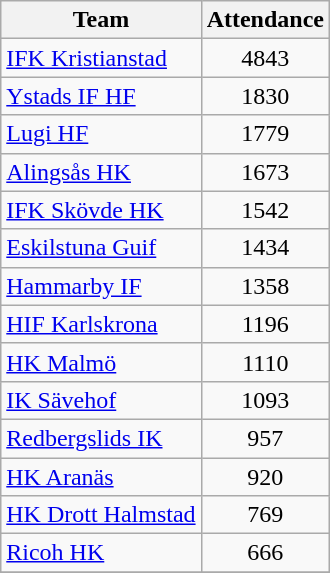<table class="wikitable sortable">
<tr>
<th>Team</th>
<th>Attendance</th>
</tr>
<tr>
<td><a href='#'>IFK Kristianstad</a></td>
<td align=center>4843</td>
</tr>
<tr>
<td><a href='#'>Ystads IF HF</a></td>
<td align=center>1830</td>
</tr>
<tr>
<td><a href='#'>Lugi HF</a></td>
<td align=center>1779</td>
</tr>
<tr>
<td><a href='#'>Alingsås HK</a></td>
<td align=center>1673</td>
</tr>
<tr>
<td><a href='#'>IFK Skövde HK</a></td>
<td align=center>1542</td>
</tr>
<tr>
<td><a href='#'>Eskilstuna Guif</a></td>
<td align=center>1434</td>
</tr>
<tr>
<td><a href='#'>Hammarby IF</a></td>
<td align=center>1358</td>
</tr>
<tr>
<td><a href='#'>HIF Karlskrona</a></td>
<td align=center>1196</td>
</tr>
<tr>
<td><a href='#'>HK Malmö</a></td>
<td align=center>1110</td>
</tr>
<tr>
<td><a href='#'>IK Sävehof</a></td>
<td align=center>1093</td>
</tr>
<tr>
<td><a href='#'>Redbergslids IK</a></td>
<td align=center>957</td>
</tr>
<tr>
<td><a href='#'>HK Aranäs</a></td>
<td align=center>920</td>
</tr>
<tr>
<td><a href='#'>HK Drott Halmstad</a></td>
<td align=center>769</td>
</tr>
<tr>
<td><a href='#'>Ricoh HK</a></td>
<td align=center>666</td>
</tr>
<tr>
</tr>
</table>
